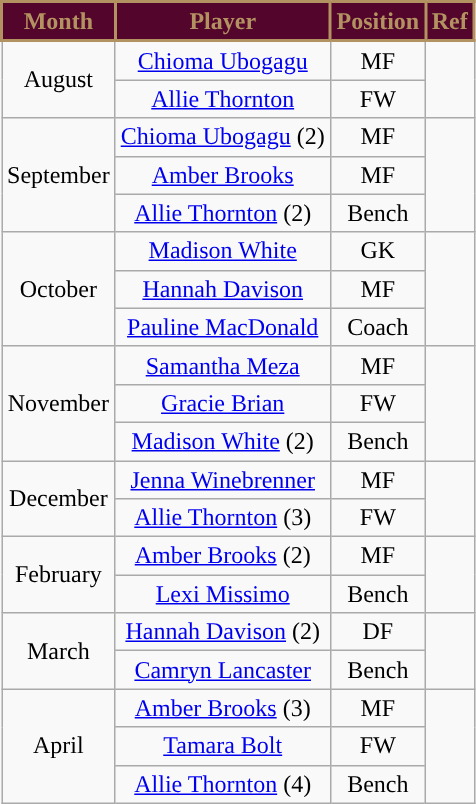<table class=wikitable style="text-align:center;">
<tr>
<th style="background:#54052B; color:#B39262; border:2px solid #B39262">Month</th>
<th style="background:#54052B; color:#B39262; border:2px solid #B39262">Player</th>
<th style="background:#54052B; color:#B39262; border:2px solid #B39262">Position</th>
<th style="background:#54052B; color:#B39262; border:2px solid #B39262">Ref</th>
</tr>
<tr>
<td rowspan=2>August</td>
<td> <a href='#'>Chioma Ubogagu</a></td>
<td>MF</td>
<td rowspan=2></td>
</tr>
<tr>
<td> <a href='#'>Allie Thornton</a></td>
<td>FW</td>
</tr>
<tr>
<td rowspan=3>September</td>
<td> <a href='#'>Chioma Ubogagu</a> (2)</td>
<td>MF</td>
<td rowspan=3></td>
</tr>
<tr>
<td> <a href='#'>Amber Brooks</a></td>
<td>MF</td>
</tr>
<tr>
<td> <a href='#'>Allie Thornton</a> (2)</td>
<td>Bench</td>
</tr>
<tr>
<td rowspan=3>October</td>
<td> <a href='#'>Madison White</a></td>
<td>GK</td>
<td rowspan=3></td>
</tr>
<tr>
<td> <a href='#'>Hannah Davison</a></td>
<td>MF</td>
</tr>
<tr>
<td> <a href='#'>Pauline MacDonald</a></td>
<td>Coach</td>
</tr>
<tr>
<td rowspan=3>November</td>
<td> <a href='#'>Samantha Meza</a></td>
<td>MF</td>
<td rowspan=3></td>
</tr>
<tr>
<td> <a href='#'>Gracie Brian</a></td>
<td>FW</td>
</tr>
<tr>
<td> <a href='#'>Madison White</a> (2)</td>
<td>Bench</td>
</tr>
<tr>
<td rowspan=2>December</td>
<td> <a href='#'>Jenna Winebrenner</a></td>
<td>MF</td>
<td rowspan=2></td>
</tr>
<tr>
<td> <a href='#'>Allie Thornton</a> (3)</td>
<td>FW</td>
</tr>
<tr>
<td rowspan=2>February</td>
<td> <a href='#'>Amber Brooks</a> (2)</td>
<td>MF</td>
<td rowspan=2></td>
</tr>
<tr>
<td> <a href='#'>Lexi Missimo</a></td>
<td>Bench</td>
</tr>
<tr>
<td rowspan="2">March</td>
<td> <a href='#'>Hannah Davison</a> (2)</td>
<td>DF</td>
<td rowspan="2"></td>
</tr>
<tr>
<td> <a href='#'>Camryn Lancaster</a></td>
<td>Bench</td>
</tr>
<tr>
<td rowspan="3">April</td>
<td> <a href='#'>Amber Brooks</a> (3)</td>
<td>MF</td>
<td rowspan="3"></td>
</tr>
<tr>
<td> <a href='#'>Tamara Bolt</a></td>
<td>FW</td>
</tr>
<tr>
<td> <a href='#'>Allie Thornton</a> (4)</td>
<td>Bench</td>
</tr>
</table>
